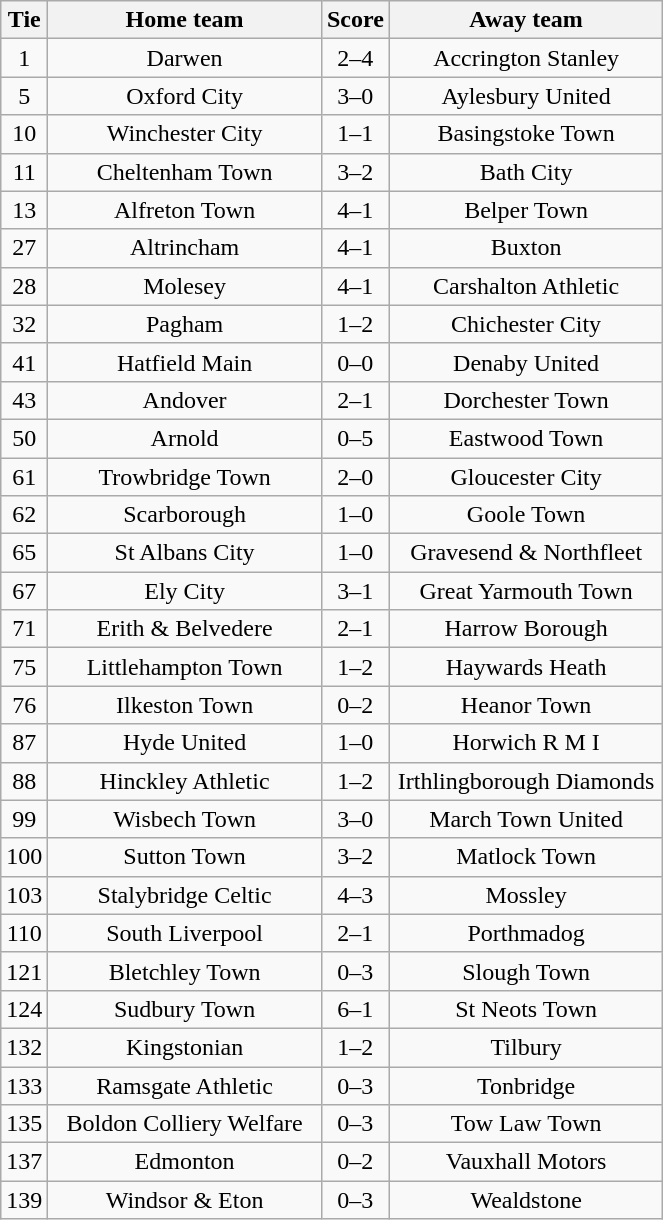<table class="wikitable" style="text-align:center;">
<tr>
<th width=20>Tie</th>
<th width=175>Home team</th>
<th width=20>Score</th>
<th width=175>Away team</th>
</tr>
<tr>
<td>1</td>
<td>Darwen</td>
<td>2–4</td>
<td>Accrington Stanley</td>
</tr>
<tr>
<td>5</td>
<td>Oxford City</td>
<td>3–0</td>
<td>Aylesbury United</td>
</tr>
<tr>
<td>10</td>
<td>Winchester City</td>
<td>1–1</td>
<td>Basingstoke Town</td>
</tr>
<tr>
<td>11</td>
<td>Cheltenham Town</td>
<td>3–2</td>
<td>Bath City</td>
</tr>
<tr>
<td>13</td>
<td>Alfreton Town</td>
<td>4–1</td>
<td>Belper Town</td>
</tr>
<tr>
<td>27</td>
<td>Altrincham</td>
<td>4–1</td>
<td>Buxton</td>
</tr>
<tr>
<td>28</td>
<td>Molesey</td>
<td>4–1</td>
<td>Carshalton Athletic</td>
</tr>
<tr>
<td>32</td>
<td>Pagham</td>
<td>1–2</td>
<td>Chichester City</td>
</tr>
<tr>
<td>41</td>
<td>Hatfield Main</td>
<td>0–0</td>
<td>Denaby United</td>
</tr>
<tr>
<td>43</td>
<td>Andover</td>
<td>2–1</td>
<td>Dorchester Town</td>
</tr>
<tr>
<td>50</td>
<td>Arnold</td>
<td>0–5</td>
<td>Eastwood Town</td>
</tr>
<tr>
<td>61</td>
<td>Trowbridge Town</td>
<td>2–0</td>
<td>Gloucester City</td>
</tr>
<tr>
<td>62</td>
<td>Scarborough</td>
<td>1–0</td>
<td>Goole Town</td>
</tr>
<tr>
<td>65</td>
<td>St Albans City</td>
<td>1–0</td>
<td>Gravesend & Northfleet</td>
</tr>
<tr>
<td>67</td>
<td>Ely City</td>
<td>3–1</td>
<td>Great Yarmouth Town</td>
</tr>
<tr>
<td>71</td>
<td>Erith & Belvedere</td>
<td>2–1</td>
<td>Harrow Borough</td>
</tr>
<tr>
<td>75</td>
<td>Littlehampton Town</td>
<td>1–2</td>
<td>Haywards Heath</td>
</tr>
<tr>
<td>76</td>
<td>Ilkeston Town</td>
<td>0–2</td>
<td>Heanor Town</td>
</tr>
<tr>
<td>87</td>
<td>Hyde United</td>
<td>1–0</td>
<td>Horwich R M I</td>
</tr>
<tr>
<td>88</td>
<td>Hinckley Athletic</td>
<td>1–2</td>
<td>Irthlingborough Diamonds</td>
</tr>
<tr>
<td>99</td>
<td>Wisbech Town</td>
<td>3–0</td>
<td>March Town United</td>
</tr>
<tr>
<td>100</td>
<td>Sutton Town</td>
<td>3–2</td>
<td>Matlock Town</td>
</tr>
<tr>
<td>103</td>
<td>Stalybridge Celtic</td>
<td>4–3</td>
<td>Mossley</td>
</tr>
<tr>
<td>110</td>
<td>South Liverpool</td>
<td>2–1</td>
<td>Porthmadog</td>
</tr>
<tr>
<td>121</td>
<td>Bletchley Town</td>
<td>0–3</td>
<td>Slough Town</td>
</tr>
<tr>
<td>124</td>
<td>Sudbury Town</td>
<td>6–1</td>
<td>St Neots Town</td>
</tr>
<tr>
<td>132</td>
<td>Kingstonian</td>
<td>1–2</td>
<td>Tilbury</td>
</tr>
<tr>
<td>133</td>
<td>Ramsgate Athletic</td>
<td>0–3</td>
<td>Tonbridge</td>
</tr>
<tr>
<td>135</td>
<td>Boldon Colliery Welfare</td>
<td>0–3</td>
<td>Tow Law Town</td>
</tr>
<tr>
<td>137</td>
<td>Edmonton</td>
<td>0–2</td>
<td>Vauxhall Motors</td>
</tr>
<tr>
<td>139</td>
<td>Windsor & Eton</td>
<td>0–3</td>
<td>Wealdstone</td>
</tr>
</table>
